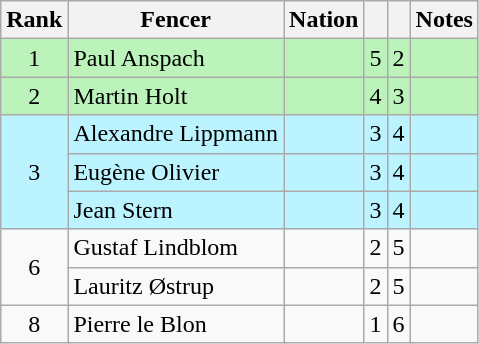<table class="wikitable sortable" style="text-align:center">
<tr>
<th>Rank</th>
<th>Fencer</th>
<th>Nation</th>
<th></th>
<th></th>
<th>Notes</th>
</tr>
<tr bgcolor=bbf3bb>
<td>1</td>
<td align=left>Paul Anspach</td>
<td align=left></td>
<td>5</td>
<td>2</td>
<td></td>
</tr>
<tr bgcolor=bbf3bb>
<td>2</td>
<td align=left>Martin Holt</td>
<td align=left></td>
<td>4</td>
<td>3</td>
<td></td>
</tr>
<tr bgcolor=bbf3ff>
<td rowspan=3>3</td>
<td align=left>Alexandre Lippmann</td>
<td align=left></td>
<td>3</td>
<td>4</td>
<td></td>
</tr>
<tr bgcolor=bbf3ff>
<td align=left>Eugène Olivier</td>
<td align=left></td>
<td>3</td>
<td>4</td>
<td></td>
</tr>
<tr bgcolor=bbf3ff>
<td align=left>Jean Stern</td>
<td align=left></td>
<td>3</td>
<td>4</td>
<td></td>
</tr>
<tr>
<td rowspan=2>6</td>
<td align=left>Gustaf Lindblom</td>
<td align=left></td>
<td>2</td>
<td>5</td>
<td></td>
</tr>
<tr>
<td align=left>Lauritz Østrup</td>
<td align=left></td>
<td>2</td>
<td>5</td>
<td></td>
</tr>
<tr>
<td>8</td>
<td align=left>Pierre le Blon</td>
<td align=left></td>
<td>1</td>
<td>6</td>
<td></td>
</tr>
</table>
